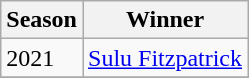<table class="wikitable collapsible">
<tr>
<th>Season</th>
<th>Winner</th>
</tr>
<tr>
<td>2021</td>
<td><a href='#'>Sulu Fitzpatrick</a></td>
</tr>
<tr>
</tr>
</table>
